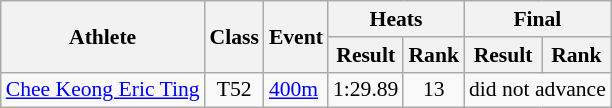<table class=wikitable style="font-size:90%">
<tr>
<th rowspan="2">Athlete</th>
<th rowspan="2">Class</th>
<th rowspan="2">Event</th>
<th colspan="2">Heats</th>
<th colspan="2">Final</th>
</tr>
<tr>
<th>Result</th>
<th>Rank</th>
<th>Result</th>
<th>Rank</th>
</tr>
<tr>
<td><a href='#'>Chee Keong Eric Ting</a></td>
<td style="text-align:center;">T52</td>
<td><a href='#'>400m</a></td>
<td style="text-align:center;">1:29.89</td>
<td style="text-align:center;">13</td>
<td style="text-align:center;" colspan="2">did not advance</td>
</tr>
</table>
